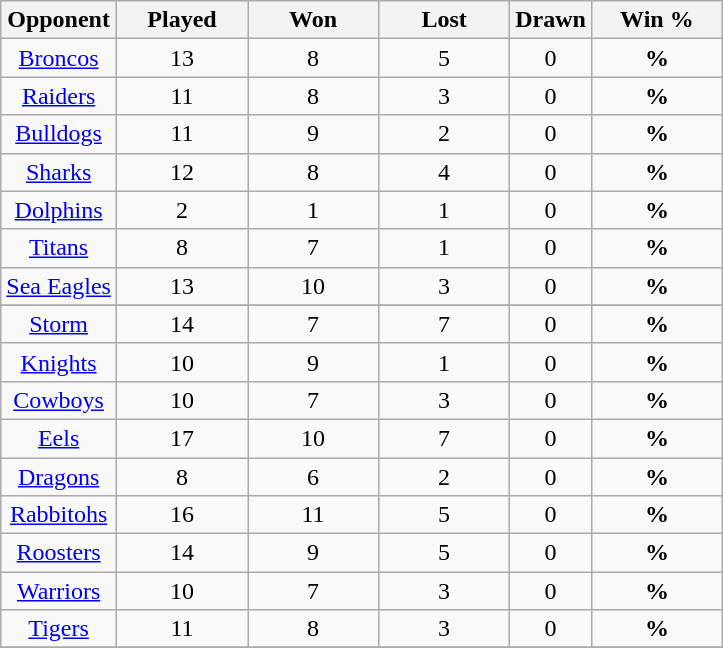<table class="wikitable sortable" style="text-align:center;">
<tr>
<th>Opponent</th>
<th style="width:5em">Played</th>
<th style="width:5em">Won</th>
<th style="width:5em">Lost</th>
<th !style="width:5em">Drawn</th>
<th style="width:5em">Win %</th>
</tr>
<tr>
<td> <a href='#'>Broncos</a></td>
<td>13</td>
<td>8</td>
<td>5</td>
<td>0</td>
<td><strong>%</strong></td>
</tr>
<tr>
<td> <a href='#'>Raiders</a></td>
<td>11</td>
<td>8</td>
<td>3</td>
<td>0</td>
<td><strong>%</strong></td>
</tr>
<tr>
<td> <a href='#'>Bulldogs</a></td>
<td>11</td>
<td>9</td>
<td>2</td>
<td>0</td>
<td><strong>%</strong></td>
</tr>
<tr>
<td> <a href='#'>Sharks</a></td>
<td>12</td>
<td>8</td>
<td>4</td>
<td>0</td>
<td><strong>%</strong></td>
</tr>
<tr>
<td> <a href='#'>Dolphins</a></td>
<td>2</td>
<td>1</td>
<td>1</td>
<td>0</td>
<td><strong>%</strong></td>
</tr>
<tr>
<td> <a href='#'>Titans</a></td>
<td>8</td>
<td>7</td>
<td>1</td>
<td>0</td>
<td><strong>%</strong></td>
</tr>
<tr>
<td> <a href='#'>Sea Eagles</a></td>
<td>13</td>
<td>10</td>
<td>3</td>
<td>0</td>
<td><strong>%</strong></td>
</tr>
<tr>
</tr>
<tr>
<td> <a href='#'>Storm</a></td>
<td>14</td>
<td>7</td>
<td>7</td>
<td>0</td>
<td><strong>%</strong></td>
</tr>
<tr>
<td> <a href='#'>Knights</a></td>
<td>10</td>
<td>9</td>
<td>1</td>
<td>0</td>
<td><strong>%</strong></td>
</tr>
<tr>
<td> <a href='#'>Cowboys</a></td>
<td>10</td>
<td>7</td>
<td>3</td>
<td>0</td>
<td><strong>%</strong></td>
</tr>
<tr>
<td> <a href='#'>Eels</a></td>
<td>17</td>
<td>10</td>
<td>7</td>
<td>0</td>
<td><strong>%</strong></td>
</tr>
<tr>
<td> <a href='#'>Dragons</a></td>
<td>8</td>
<td>6</td>
<td>2</td>
<td>0</td>
<td><strong>%</strong></td>
</tr>
<tr>
<td> <a href='#'>Rabbitohs</a></td>
<td>16</td>
<td>11</td>
<td>5</td>
<td>0</td>
<td><strong>%</strong></td>
</tr>
<tr>
<td> <a href='#'>Roosters</a></td>
<td>14</td>
<td>9</td>
<td>5</td>
<td>0</td>
<td><strong>%</strong></td>
</tr>
<tr>
<td> <a href='#'>Warriors</a></td>
<td>10</td>
<td>7</td>
<td>3</td>
<td>0</td>
<td><strong>%</strong></td>
</tr>
<tr>
<td> <a href='#'>Tigers</a></td>
<td>11</td>
<td>8</td>
<td>3</td>
<td>0</td>
<td><strong>%</strong></td>
</tr>
<tr class="sortbottom">
</tr>
</table>
